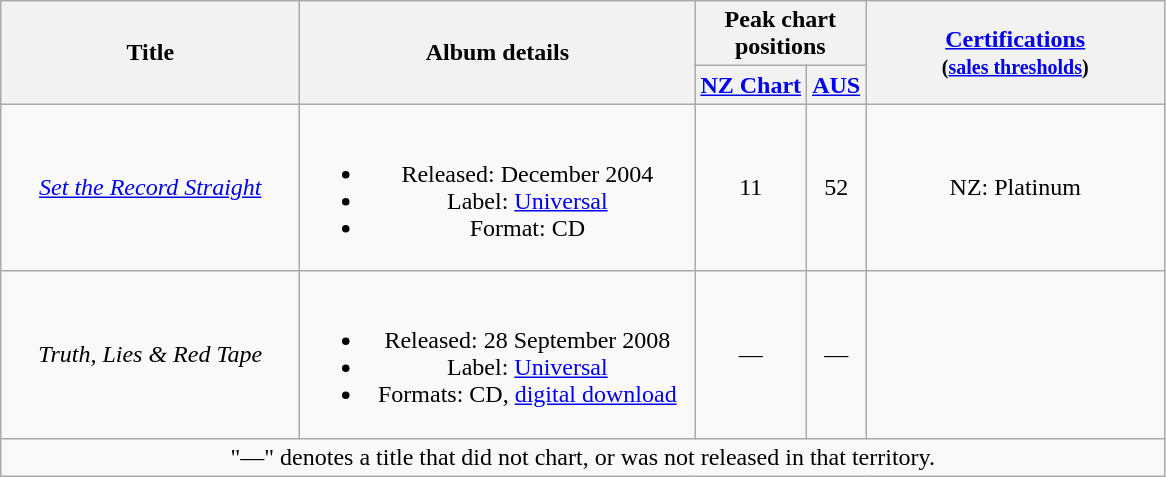<table class="wikitable plainrowheaders" style="text-align:center;" border="1">
<tr>
<th scope="col" rowspan="2" style="width:12em;">Title</th>
<th scope="col" rowspan="2" style="width:16em;">Album details</th>
<th scope="col" colspan="2">Peak chart<br>positions</th>
<th scope="col" rowspan="2" style="width:12em;"><a href='#'>Certifications</a><br><small>(<a href='#'>sales thresholds</a>)</small></th>
</tr>
<tr>
<th scope="col" style="text-align:center;"><a href='#'>NZ Chart</a></th>
<th scope="col" style="text-align:center;"><a href='#'>AUS</a><br></th>
</tr>
<tr>
<td><em><a href='#'>Set the Record Straight</a></em></td>
<td><br><ul><li>Released: December 2004</li><li>Label: <a href='#'>Universal</a></li><li>Format: CD</li></ul></td>
<td align="center">11</td>
<td>52</td>
<td>NZ: Platinum</td>
</tr>
<tr>
<td><em>Truth, Lies & Red Tape</em></td>
<td><br><ul><li>Released: 28 September 2008</li><li>Label: <a href='#'>Universal</a></li><li>Formats: CD, <a href='#'>digital download</a></li></ul></td>
<td align="center">—</td>
<td>—</td>
<td></td>
</tr>
<tr>
<td colspan="5">"—" denotes a title that did not chart, or was not released in that territory.</td>
</tr>
</table>
